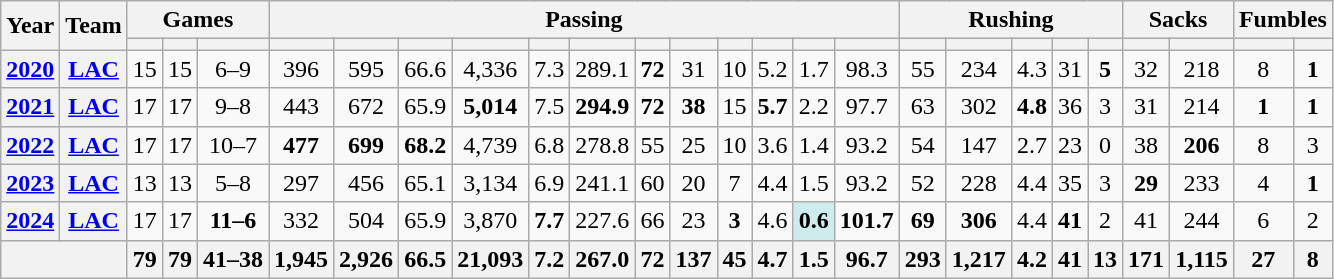<table class="wikitable" style="text-align:center;">
<tr>
<th rowspan="2">Year</th>
<th rowspan="2">Team</th>
<th colspan="3">Games</th>
<th colspan="12">Passing</th>
<th colspan="5">Rushing</th>
<th colspan="2">Sacks</th>
<th colspan="2">Fumbles</th>
</tr>
<tr>
<th></th>
<th></th>
<th></th>
<th></th>
<th></th>
<th></th>
<th></th>
<th></th>
<th></th>
<th></th>
<th></th>
<th></th>
<th></th>
<th></th>
<th></th>
<th></th>
<th></th>
<th></th>
<th></th>
<th></th>
<th></th>
<th></th>
<th></th>
<th></th>
</tr>
<tr>
<th><a href='#'>2020</a></th>
<th><a href='#'>LAC</a></th>
<td>15</td>
<td>15</td>
<td>6–9</td>
<td>396</td>
<td>595</td>
<td>66.6</td>
<td>4,336</td>
<td>7.3</td>
<td>289.1</td>
<td><strong>72</strong></td>
<td>31</td>
<td>10</td>
<td>5.2</td>
<td>1.7</td>
<td>98.3</td>
<td>55</td>
<td>234</td>
<td>4.3</td>
<td>31</td>
<td><strong>5</strong></td>
<td>32</td>
<td>218</td>
<td>8</td>
<td><strong>1</strong></td>
</tr>
<tr>
<th><a href='#'>2021</a></th>
<th><a href='#'>LAC</a></th>
<td>17</td>
<td>17</td>
<td>9–8</td>
<td>443</td>
<td>672</td>
<td>65.9</td>
<td><strong>5,014</strong></td>
<td>7.5</td>
<td><strong>294.9</strong></td>
<td><strong>72</strong></td>
<td><strong>38</strong></td>
<td>15</td>
<td><strong>5.7</strong></td>
<td>2.2</td>
<td>97.7</td>
<td>63</td>
<td>302</td>
<td><strong>4.8</strong></td>
<td>36</td>
<td>3</td>
<td>31</td>
<td>214</td>
<td><strong>1</strong></td>
<td><strong>1</strong></td>
</tr>
<tr>
<th><a href='#'>2022</a></th>
<th><a href='#'>LAC</a></th>
<td>17</td>
<td>17</td>
<td>10–7</td>
<td><strong>477</strong></td>
<td><strong>699</strong></td>
<td><strong>68.2</strong></td>
<td>4,739</td>
<td>6.8</td>
<td>278.8</td>
<td>55</td>
<td>25</td>
<td>10</td>
<td>3.6</td>
<td>1.4</td>
<td>93.2</td>
<td>54</td>
<td>147</td>
<td>2.7</td>
<td>23</td>
<td>0</td>
<td>38</td>
<td><strong>206</strong></td>
<td>8</td>
<td>3</td>
</tr>
<tr>
<th><a href='#'>2023</a></th>
<th><a href='#'>LAC</a></th>
<td>13</td>
<td>13</td>
<td>5–8</td>
<td>297</td>
<td>456</td>
<td>65.1</td>
<td>3,134</td>
<td>6.9</td>
<td>241.1</td>
<td>60</td>
<td>20</td>
<td>7</td>
<td>4.4</td>
<td>1.5</td>
<td>93.2</td>
<td>52</td>
<td>228</td>
<td>4.4</td>
<td>35</td>
<td>3</td>
<td><strong>29</strong></td>
<td>233</td>
<td>4</td>
<td><strong>1</strong></td>
</tr>
<tr>
<th><a href='#'>2024</a></th>
<th><a href='#'>LAC</a></th>
<td>17</td>
<td>17</td>
<td><strong>11–6</strong></td>
<td>332</td>
<td>504</td>
<td>65.9</td>
<td>3,870</td>
<td><strong>7.7</strong></td>
<td>227.6</td>
<td>66</td>
<td>23</td>
<td><strong>3</strong></td>
<td>4.6</td>
<td style="background:#cfecec;"><strong>0.6</strong></td>
<td><strong>101.7</strong></td>
<td><strong>69</strong></td>
<td><strong>306</strong></td>
<td>4.4</td>
<td><strong>41</strong></td>
<td>2</td>
<td>41</td>
<td>244</td>
<td>6</td>
<td>2</td>
</tr>
<tr>
<th colspan="2"></th>
<th>79</th>
<th>79</th>
<th>41–38</th>
<th>1,945</th>
<th>2,926</th>
<th>66.5</th>
<th>21,093</th>
<th>7.2</th>
<th>267.0</th>
<th>72</th>
<th>137</th>
<th>45</th>
<th>4.7</th>
<th>1.5</th>
<th>96.7</th>
<th>293</th>
<th>1,217</th>
<th>4.2</th>
<th>41</th>
<th>13</th>
<th>171</th>
<th>1,115</th>
<th>27</th>
<th>8</th>
</tr>
</table>
